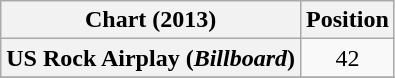<table class="wikitable sortable plainrowheaders" style="text-align:center">
<tr>
<th scope="col">Chart (2013)</th>
<th scope="col">Position</th>
</tr>
<tr>
<th scope="row">US Rock Airplay (<em>Billboard</em>)</th>
<td style="text-align:center;">42</td>
</tr>
<tr>
</tr>
</table>
